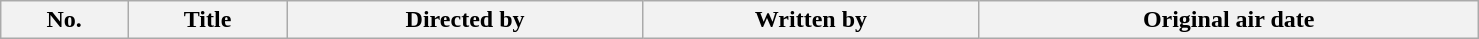<table class="wikitable plainrowheaders" style="width:78%; background:#fff;">
<tr>
<th style="background:#;">No.</th>
<th style="background:#;">Title</th>
<th style="background:#;">Directed by</th>
<th style="background:#;">Written by</th>
<th style="background:#;">Original air date<br>



</th>
</tr>
</table>
